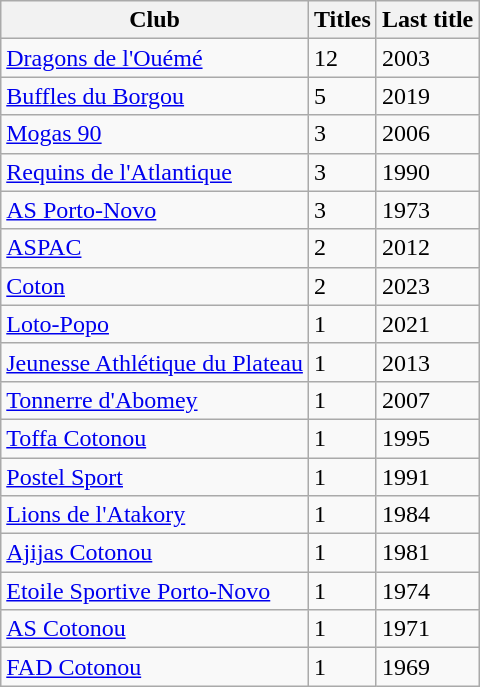<table class="wikitable">
<tr>
<th>Club</th>
<th>Titles</th>
<th>Last title</th>
</tr>
<tr>
<td><a href='#'>Dragons de l'Ouémé</a></td>
<td>12</td>
<td>2003</td>
</tr>
<tr>
<td><a href='#'>Buffles du Borgou</a></td>
<td>5</td>
<td>2019</td>
</tr>
<tr>
<td><a href='#'>Mogas 90</a></td>
<td>3</td>
<td>2006</td>
</tr>
<tr>
<td><a href='#'>Requins de l'Atlantique</a></td>
<td>3</td>
<td>1990</td>
</tr>
<tr>
<td><a href='#'>AS Porto-Novo</a></td>
<td>3</td>
<td>1973</td>
</tr>
<tr>
<td><a href='#'>ASPAC</a></td>
<td>2</td>
<td>2012</td>
</tr>
<tr>
<td><a href='#'>Coton</a></td>
<td>2</td>
<td>2023</td>
</tr>
<tr>
<td><a href='#'>Loto-Popo</a></td>
<td>1</td>
<td>2021 </td>
</tr>
<tr>
<td><a href='#'>Jeunesse Athlétique du Plateau</a></td>
<td>1</td>
<td>2013</td>
</tr>
<tr>
<td><a href='#'>Tonnerre d'Abomey</a></td>
<td>1</td>
<td>2007</td>
</tr>
<tr>
<td><a href='#'>Toffa Cotonou</a></td>
<td>1</td>
<td>1995</td>
</tr>
<tr>
<td><a href='#'>Postel Sport</a></td>
<td>1</td>
<td>1991</td>
</tr>
<tr>
<td><a href='#'>Lions de l'Atakory</a></td>
<td>1</td>
<td>1984</td>
</tr>
<tr>
<td><a href='#'>Ajijas Cotonou</a></td>
<td>1</td>
<td>1981</td>
</tr>
<tr>
<td><a href='#'>Etoile Sportive Porto-Novo</a></td>
<td>1</td>
<td>1974</td>
</tr>
<tr>
<td><a href='#'>AS Cotonou</a></td>
<td>1</td>
<td>1971</td>
</tr>
<tr>
<td><a href='#'>FAD Cotonou</a></td>
<td>1</td>
<td>1969</td>
</tr>
</table>
